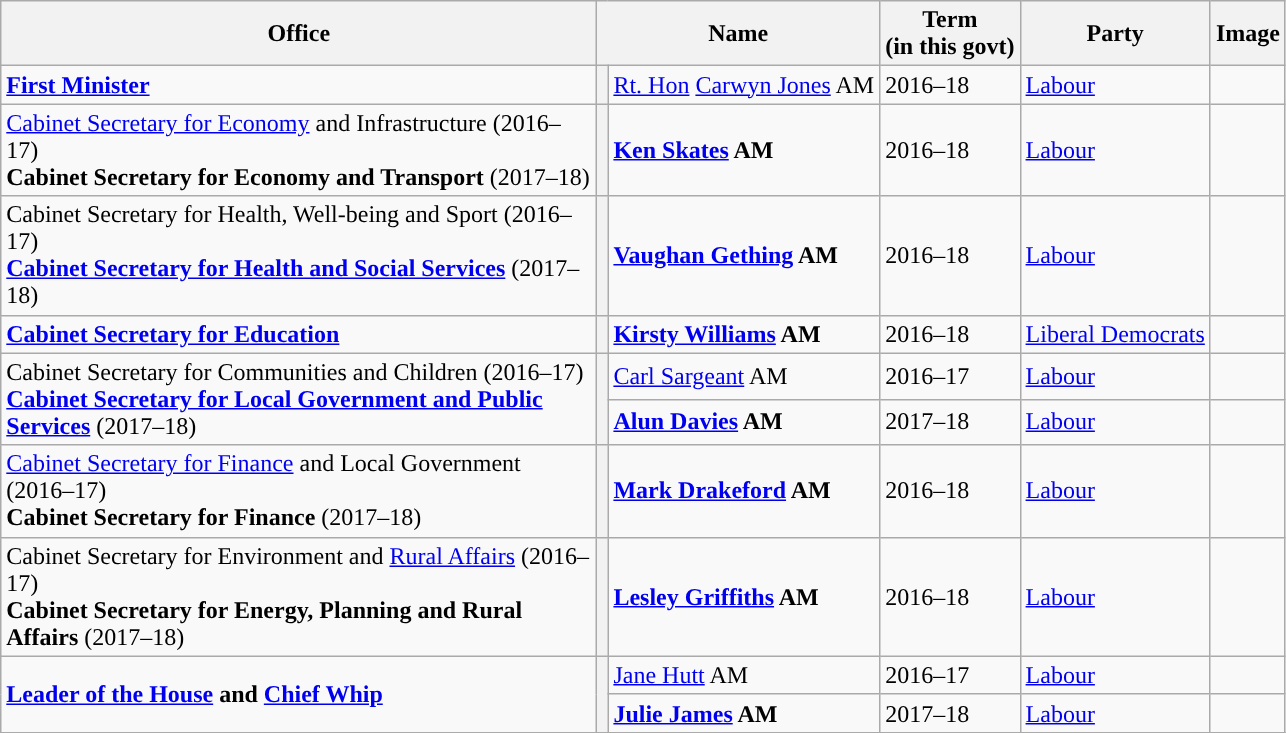<table class="wikitable">
<tr>
<th style="width: 390px">Office</th>
<th colspan="2">Name</th>
<th>Term <br> (in this govt)</th>
<th>Party</th>
<th>Image</th>
</tr>
<tr>
<td><strong><a href='#'>First Minister</a></strong></td>
<th style="background-color: "></th>
<td><a href='#'>Rt. Hon</a> <a href='#'>Carwyn Jones</a> AM</td>
<td>2016–18</td>
<td><a href='#'>Labour</a></td>
<td></td>
</tr>
<tr>
<td><a href='#'>Cabinet Secretary for Economy</a> and Infrastructure (2016–17)<br><strong>Cabinet Secretary for Economy and Transport</strong> (2017–18)</td>
<th style="background-color: "></th>
<td><strong><a href='#'>Ken Skates</a> AM</strong></td>
<td>2016–18</td>
<td><a href='#'>Labour</a></td>
<td></td>
</tr>
<tr>
<td>Cabinet Secretary for Health, Well-being and Sport (2016–17)<br><strong><a href='#'>Cabinet Secretary for Health and Social Services</a></strong> (2017–18)</td>
<th style="background-color: "></th>
<td><strong><a href='#'>Vaughan Gething</a> AM</strong></td>
<td>2016–18</td>
<td><a href='#'>Labour</a></td>
<td></td>
</tr>
<tr>
<td><strong><a href='#'>Cabinet Secretary for Education</a></strong></td>
<th style="background-color: "></th>
<td><strong><a href='#'>Kirsty Williams</a> AM</strong></td>
<td>2016–18</td>
<td><a href='#'>Liberal Democrats</a></td>
<td></td>
</tr>
<tr>
<td rowspan="2">Cabinet Secretary for Communities and Children (2016–17)<br><strong><a href='#'>Cabinet Secretary for Local Government and Public Services</a></strong> (2017–18)</td>
<th rowspan="2" style="background-color: "></th>
<td><a href='#'>Carl Sargeant</a> AM</td>
<td>2016–17</td>
<td><a href='#'>Labour</a></td>
<td></td>
</tr>
<tr>
<td><strong><a href='#'>Alun Davies</a> AM</strong></td>
<td>2017–18</td>
<td><a href='#'>Labour</a></td>
<td></td>
</tr>
<tr>
<td><a href='#'>Cabinet Secretary for Finance</a> and Local Government (2016–17)<br><strong>Cabinet Secretary for Finance</strong> (2017–18)</td>
<th style="background-color: "></th>
<td><strong><a href='#'>Mark Drakeford</a> AM </strong></td>
<td>2016–18</td>
<td><a href='#'>Labour</a></td>
<td></td>
</tr>
<tr>
<td>Cabinet Secretary for Environment and <a href='#'>Rural Affairs</a> (2016–17)<br><strong>Cabinet Secretary for Energy, Planning and Rural Affairs</strong> (2017–18)</td>
<th style="background-color: "></th>
<td><strong><a href='#'>Lesley Griffiths</a> AM </strong></td>
<td>2016–18</td>
<td><a href='#'>Labour</a></td>
<td></td>
</tr>
<tr>
<td rowspan="2"><strong><a href='#'>Leader of the House</a> and <a href='#'>Chief Whip</a></strong></td>
<th rowspan="2" style="background-color: "></th>
<td><a href='#'>Jane Hutt</a> AM</td>
<td>2016–17</td>
<td><a href='#'>Labour</a></td>
<td></td>
</tr>
<tr>
<td><strong><a href='#'>Julie James</a> AM</strong></td>
<td>2017–18</td>
<td><a href='#'>Labour</a></td>
<td></td>
</tr>
<tr>
</tr>
</table>
